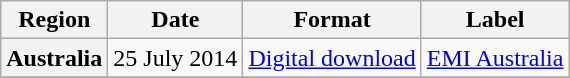<table class="wikitable plainrowheaders">
<tr>
<th>Region</th>
<th>Date</th>
<th>Format</th>
<th>Label</th>
</tr>
<tr>
<th scope="row">Australia</th>
<td>25 July 2014</td>
<td><a href='#'>Digital download</a></td>
<td><a href='#'>EMI Australia</a></td>
</tr>
<tr>
</tr>
</table>
